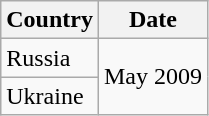<table class="wikitable">
<tr>
<th>Country</th>
<th>Date</th>
</tr>
<tr>
<td>Russia</td>
<td rowspan="2">May 2009</td>
</tr>
<tr>
<td>Ukraine</td>
</tr>
</table>
